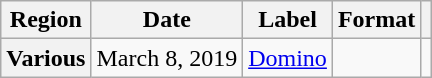<table class="wikitable plainrowheaders">
<tr>
<th scope="col">Region</th>
<th scope="col">Date</th>
<th scope="col">Label</th>
<th scope="col">Format</th>
<th scope="col"></th>
</tr>
<tr>
<th scope="row">Various</th>
<td>March 8, 2019</td>
<td><a href='#'>Domino</a></td>
<td></td>
<td align="center"></td>
</tr>
</table>
